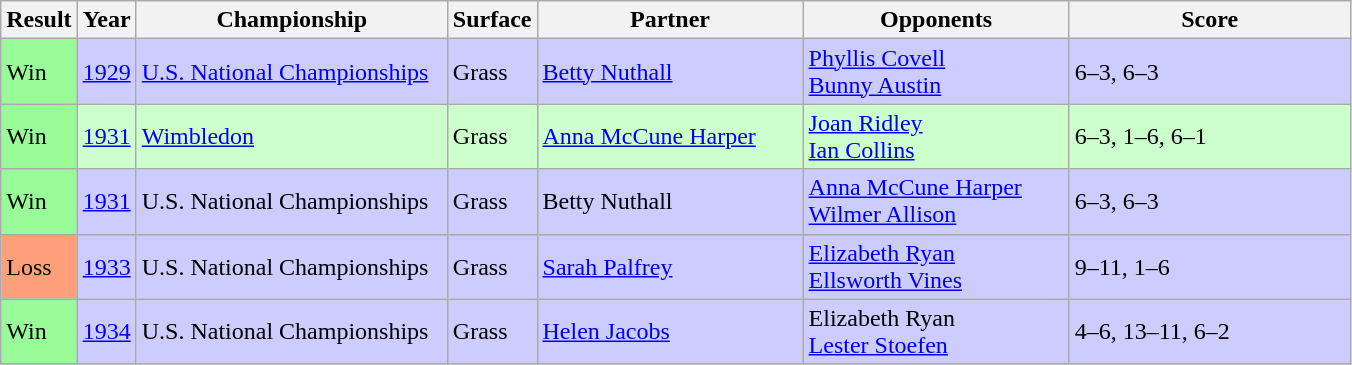<table class="sortable wikitable">
<tr>
<th style="width:40px">Result</th>
<th style="width:30px">Year</th>
<th style="width:200px">Championship</th>
<th style="width:50px">Surface</th>
<th style="width:170px">Partner</th>
<th style="width:170px">Opponents</th>
<th style="width:180px" class="unsortable">Score</th>
</tr>
<tr style="background:#ccf;">
<td style="background:#98fb98;">Win</td>
<td><a href='#'>1929</a></td>
<td><a href='#'>U.S. National Championships</a></td>
<td>Grass</td>
<td> <a href='#'>Betty Nuthall</a></td>
<td> <a href='#'>Phyllis Covell</a> <br>  <a href='#'>Bunny Austin</a></td>
<td>6–3, 6–3</td>
</tr>
<tr style="background:#cfc;">
<td style="background:#98fb98;">Win</td>
<td><a href='#'>1931</a></td>
<td><a href='#'>Wimbledon</a></td>
<td>Grass</td>
<td> <a href='#'>Anna McCune Harper</a></td>
<td> <a href='#'>Joan Ridley</a> <br>  <a href='#'>Ian Collins</a></td>
<td>6–3, 1–6, 6–1</td>
</tr>
<tr style="background:#ccf;">
<td style="background:#98fb98;">Win</td>
<td><a href='#'>1931</a></td>
<td>U.S. National Championships</td>
<td>Grass</td>
<td> Betty Nuthall</td>
<td> <a href='#'>Anna McCune Harper</a> <br>  <a href='#'>Wilmer Allison</a></td>
<td>6–3, 6–3</td>
</tr>
<tr style="background:#ccf;">
<td style="background:#ffa07a;">Loss</td>
<td><a href='#'>1933</a></td>
<td>U.S. National Championships</td>
<td>Grass</td>
<td> <a href='#'>Sarah Palfrey</a></td>
<td> <a href='#'>Elizabeth Ryan</a> <br>  <a href='#'>Ellsworth Vines</a></td>
<td>9–11, 1–6</td>
</tr>
<tr style="background:#ccf;">
<td style="background:#98fb98;">Win</td>
<td><a href='#'>1934</a></td>
<td>U.S. National Championships</td>
<td>Grass</td>
<td> <a href='#'>Helen Jacobs</a></td>
<td> Elizabeth Ryan <br>  <a href='#'>Lester Stoefen</a></td>
<td>4–6, 13–11, 6–2</td>
</tr>
</table>
